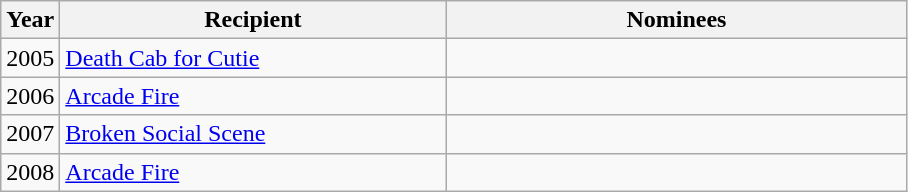<table class="wikitable sortable">
<tr>
<th>Year</th>
<th style="width:250px;">Recipient</th>
<th style="width:300px;" class="unsortable">Nominees</th>
</tr>
<tr>
<td>2005</td>
<td><a href='#'>Death Cab for Cutie</a></td>
<td></td>
</tr>
<tr>
<td>2006</td>
<td><a href='#'>Arcade Fire</a></td>
<td></td>
</tr>
<tr>
<td>2007</td>
<td><a href='#'>Broken Social Scene</a></td>
<td></td>
</tr>
<tr>
<td>2008</td>
<td><a href='#'>Arcade Fire</a></td>
<td></td>
</tr>
</table>
